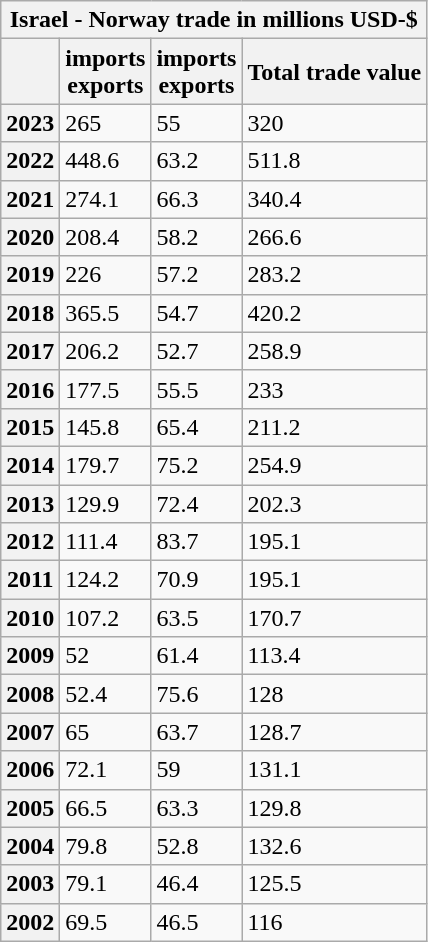<table class="wikitable mw-collapsible mw-collapsed">
<tr>
<th colspan="4">Israel - Norway trade in millions USD-$</th>
</tr>
<tr>
<th></th>
<th> imports<br> exports</th>
<th> imports<br> exports</th>
<th>Total trade value</th>
</tr>
<tr>
<th>2023</th>
<td>265</td>
<td>55</td>
<td>320</td>
</tr>
<tr>
<th>2022</th>
<td>448.6</td>
<td>63.2</td>
<td>511.8</td>
</tr>
<tr>
<th>2021</th>
<td>274.1</td>
<td>66.3</td>
<td>340.4</td>
</tr>
<tr>
<th>2020</th>
<td>208.4</td>
<td>58.2</td>
<td>266.6</td>
</tr>
<tr>
<th>2019</th>
<td>226</td>
<td>57.2</td>
<td>283.2</td>
</tr>
<tr>
<th>2018</th>
<td>365.5</td>
<td>54.7</td>
<td>420.2</td>
</tr>
<tr>
<th>2017</th>
<td>206.2</td>
<td>52.7</td>
<td>258.9</td>
</tr>
<tr>
<th>2016</th>
<td>177.5</td>
<td>55.5</td>
<td>233</td>
</tr>
<tr>
<th>2015</th>
<td>145.8</td>
<td>65.4</td>
<td>211.2</td>
</tr>
<tr>
<th>2014</th>
<td>179.7</td>
<td>75.2</td>
<td>254.9</td>
</tr>
<tr>
<th>2013</th>
<td>129.9</td>
<td>72.4</td>
<td>202.3</td>
</tr>
<tr>
<th>2012</th>
<td>111.4</td>
<td>83.7</td>
<td>195.1</td>
</tr>
<tr>
<th>2011</th>
<td>124.2</td>
<td>70.9</td>
<td>195.1</td>
</tr>
<tr>
<th>2010</th>
<td>107.2</td>
<td>63.5</td>
<td>170.7</td>
</tr>
<tr>
<th>2009</th>
<td>52</td>
<td>61.4</td>
<td>113.4</td>
</tr>
<tr>
<th>2008</th>
<td>52.4</td>
<td>75.6</td>
<td>128</td>
</tr>
<tr>
<th>2007</th>
<td>65</td>
<td>63.7</td>
<td>128.7</td>
</tr>
<tr>
<th>2006</th>
<td>72.1</td>
<td>59</td>
<td>131.1</td>
</tr>
<tr>
<th>2005</th>
<td>66.5</td>
<td>63.3</td>
<td>129.8</td>
</tr>
<tr>
<th>2004</th>
<td>79.8</td>
<td>52.8</td>
<td>132.6</td>
</tr>
<tr>
<th>2003</th>
<td>79.1</td>
<td>46.4</td>
<td>125.5</td>
</tr>
<tr>
<th>2002</th>
<td>69.5</td>
<td>46.5</td>
<td>116</td>
</tr>
</table>
